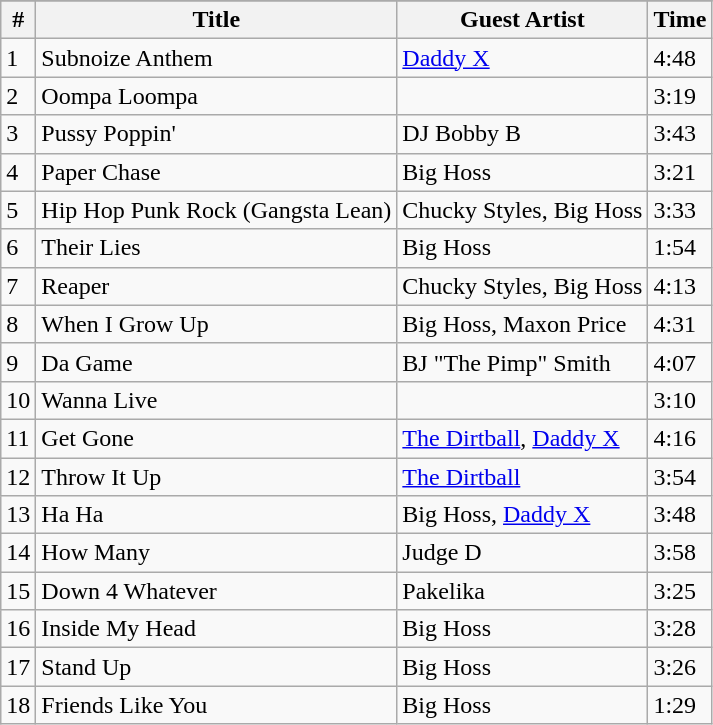<table class="wikitable">
<tr>
</tr>
<tr>
<th align="center">#</th>
<th align="center">Title</th>
<th align="center">Guest Artist</th>
<th align="center">Time</th>
</tr>
<tr>
<td>1</td>
<td>Subnoize Anthem</td>
<td><a href='#'>Daddy X</a></td>
<td>4:48</td>
</tr>
<tr>
<td>2</td>
<td>Oompa Loompa</td>
<td></td>
<td>3:19</td>
</tr>
<tr>
<td>3</td>
<td>Pussy Poppin'</td>
<td>DJ Bobby B</td>
<td>3:43</td>
</tr>
<tr>
<td>4</td>
<td>Paper Chase</td>
<td>Big Hoss</td>
<td>3:21</td>
</tr>
<tr>
<td>5</td>
<td>Hip Hop Punk Rock (Gangsta Lean)</td>
<td>Chucky Styles, Big Hoss</td>
<td>3:33</td>
</tr>
<tr>
<td>6</td>
<td>Their Lies</td>
<td>Big Hoss</td>
<td>1:54</td>
</tr>
<tr>
<td>7</td>
<td>Reaper</td>
<td>Chucky Styles, Big Hoss</td>
<td>4:13</td>
</tr>
<tr>
<td>8</td>
<td>When I Grow Up</td>
<td>Big Hoss, Maxon Price</td>
<td>4:31</td>
</tr>
<tr>
<td>9</td>
<td>Da Game</td>
<td>BJ "The Pimp" Smith</td>
<td>4:07</td>
</tr>
<tr>
<td>10</td>
<td>Wanna Live</td>
<td></td>
<td>3:10</td>
</tr>
<tr>
<td>11</td>
<td>Get Gone</td>
<td><a href='#'>The Dirtball</a>, <a href='#'>Daddy X</a></td>
<td>4:16</td>
</tr>
<tr>
<td>12</td>
<td>Throw It Up</td>
<td><a href='#'>The Dirtball</a></td>
<td>3:54</td>
</tr>
<tr>
<td>13</td>
<td>Ha Ha</td>
<td>Big Hoss, <a href='#'>Daddy X</a></td>
<td>3:48</td>
</tr>
<tr>
<td>14</td>
<td>How Many</td>
<td>Judge D</td>
<td>3:58</td>
</tr>
<tr>
<td>15</td>
<td>Down 4 Whatever</td>
<td>Pakelika</td>
<td>3:25</td>
</tr>
<tr>
<td>16</td>
<td>Inside My Head</td>
<td>Big Hoss</td>
<td>3:28</td>
</tr>
<tr>
<td>17</td>
<td>Stand Up</td>
<td>Big Hoss</td>
<td>3:26</td>
</tr>
<tr>
<td>18</td>
<td>Friends Like You</td>
<td>Big Hoss</td>
<td>1:29</td>
</tr>
</table>
